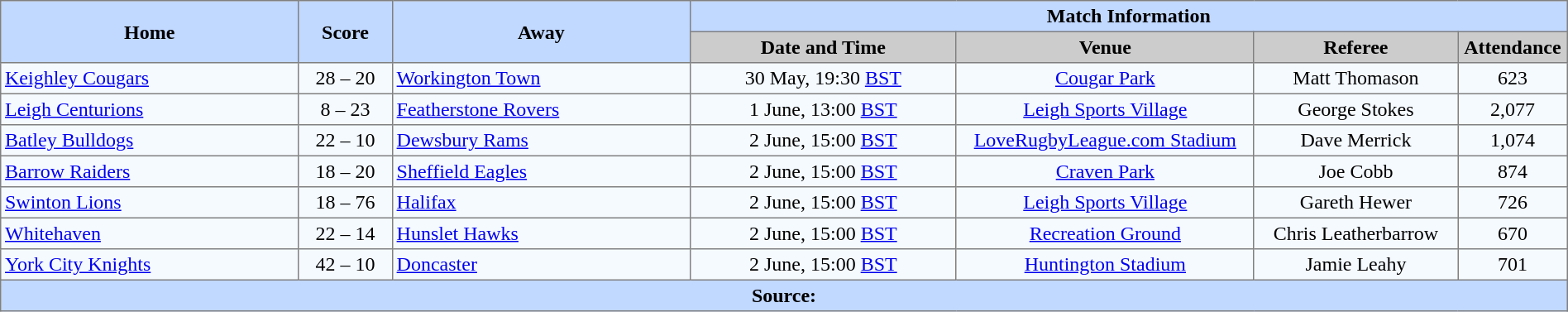<table border="1" cellpadding="3" cellspacing="0" style="border-collapse:collapse; text-align:center; width:100%;">
<tr style="background:#c1d8ff;">
<th rowspan="2" style="width:19%;">Home</th>
<th rowspan="2" style="width:6%;">Score</th>
<th rowspan="2" style="width:19%;">Away</th>
<th colspan=6>Match Information</th>
</tr>
<tr style="background:#ccc;">
<th width=17%>Date and Time</th>
<th width=19%>Venue</th>
<th width=13%>Referee</th>
<th width=7%>Attendance</th>
</tr>
<tr style="background:#f5faff;">
<td align=left> <a href='#'>Keighley Cougars</a></td>
<td>28 – 20</td>
<td align=left> <a href='#'>Workington Town</a></td>
<td>30 May, 19:30 <a href='#'>BST</a></td>
<td><a href='#'>Cougar Park</a></td>
<td>Matt Thomason</td>
<td>623</td>
</tr>
<tr style="background:#f5faff;">
<td align=left> <a href='#'>Leigh Centurions</a></td>
<td>8 – 23</td>
<td align=left> <a href='#'>Featherstone Rovers</a></td>
<td>1 June, 13:00 <a href='#'>BST</a></td>
<td><a href='#'>Leigh Sports Village</a></td>
<td>George Stokes</td>
<td>2,077</td>
</tr>
<tr style="background:#f5faff;">
<td align=left> <a href='#'>Batley Bulldogs</a></td>
<td>22 – 10</td>
<td align=left> <a href='#'>Dewsbury Rams</a></td>
<td>2 June, 15:00 <a href='#'>BST</a></td>
<td><a href='#'>LoveRugbyLeague.com Stadium</a></td>
<td>Dave Merrick</td>
<td>1,074</td>
</tr>
<tr style="background:#f5faff;">
<td align=left> <a href='#'>Barrow Raiders</a></td>
<td>18 – 20</td>
<td align=left> <a href='#'>Sheffield Eagles</a></td>
<td>2 June, 15:00 <a href='#'>BST</a></td>
<td><a href='#'>Craven Park</a></td>
<td>Joe Cobb</td>
<td>874</td>
</tr>
<tr style="background:#f5faff;">
<td align=left> <a href='#'>Swinton Lions</a></td>
<td>18 – 76</td>
<td align=left> <a href='#'>Halifax</a></td>
<td>2 June, 15:00 <a href='#'>BST</a></td>
<td><a href='#'>Leigh Sports Village</a></td>
<td>Gareth Hewer</td>
<td>726</td>
</tr>
<tr style="background:#f5faff;">
<td align=left> <a href='#'>Whitehaven</a></td>
<td>22 – 14</td>
<td align=left> <a href='#'>Hunslet Hawks</a></td>
<td>2 June, 15:00 <a href='#'>BST</a></td>
<td><a href='#'>Recreation Ground</a></td>
<td>Chris Leatherbarrow</td>
<td>670</td>
</tr>
<tr style="background:#f5faff;">
<td align=left> <a href='#'>York City Knights</a></td>
<td>42 – 10</td>
<td align=left> <a href='#'>Doncaster</a></td>
<td>2 June, 15:00 <a href='#'>BST</a></td>
<td><a href='#'>Huntington Stadium</a></td>
<td>Jamie Leahy</td>
<td>701</td>
</tr>
<tr style="background:#c1d8ff;">
<th colspan=12>Source:</th>
</tr>
</table>
